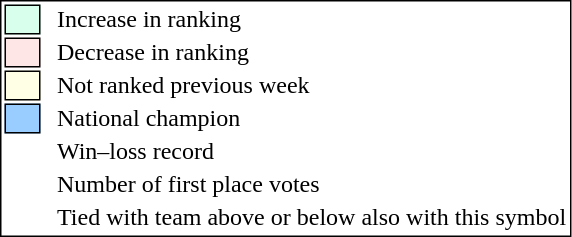<table style="border:1px solid black;">
<tr>
<td style="background:#D8FFEB; width:20px; border:1px solid black;"></td>
<td> </td>
<td>Increase in ranking</td>
</tr>
<tr>
<td style="background:#FFE6E6; width:20px; border:1px solid black;"></td>
<td> </td>
<td>Decrease in ranking</td>
</tr>
<tr>
<td style="background:#FFFFE6; width:20px; border:1px solid black;"></td>
<td> </td>
<td>Not ranked previous week</td>
</tr>
<tr>
<td style="background:#9cf; width:20px; border:1px solid black;"></td>
<td> </td>
<td>National champion</td>
</tr>
<tr>
<td></td>
<td> </td>
<td>Win–loss record</td>
</tr>
<tr>
<td></td>
<td> </td>
<td>Number of first place votes</td>
</tr>
<tr>
<td></td>
<td></td>
<td>Tied with team above or below also with this symbol</td>
</tr>
</table>
